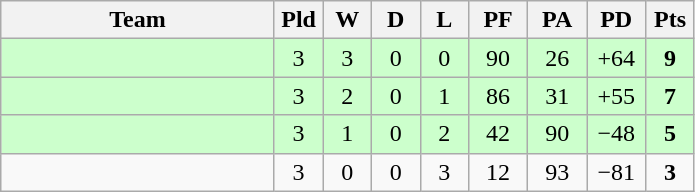<table class="wikitable" style="text-align:center;">
<tr>
<th width=175>Team</th>
<th width=25 abbr="Played">Pld</th>
<th width=25 abbr="Won">W</th>
<th width=25 abbr="Drawn">D</th>
<th width=25 abbr="Lost">L</th>
<th width=32 abbr="Points for">PF</th>
<th width=32 abbr="Points against">PA</th>
<th width=32 abbr="Points difference">PD</th>
<th width=25 abbr="Points">Pts</th>
</tr>
<tr bgcolor=ccffcc>
<td align=left></td>
<td>3</td>
<td>3</td>
<td>0</td>
<td>0</td>
<td>90</td>
<td>26</td>
<td>+64</td>
<td><strong>9</strong></td>
</tr>
<tr bgcolor=ccffcc>
<td align=left></td>
<td>3</td>
<td>2</td>
<td>0</td>
<td>1</td>
<td>86</td>
<td>31</td>
<td>+55</td>
<td><strong>7</strong></td>
</tr>
<tr bgcolor=ccffcc>
<td align=left></td>
<td>3</td>
<td>1</td>
<td>0</td>
<td>2</td>
<td>42</td>
<td>90</td>
<td>−48</td>
<td><strong>5</strong></td>
</tr>
<tr>
<td align=left></td>
<td>3</td>
<td>0</td>
<td>0</td>
<td>3</td>
<td>12</td>
<td>93</td>
<td>−81</td>
<td><strong>3</strong></td>
</tr>
</table>
